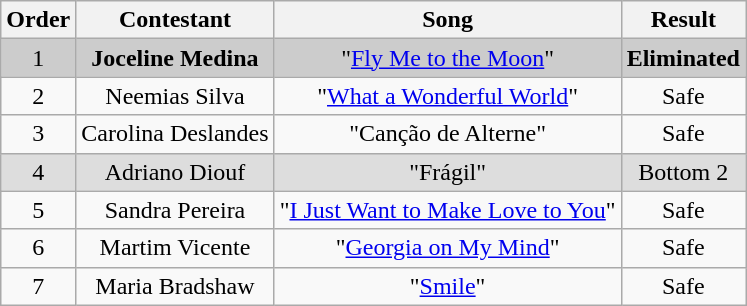<table class="wikitable plainrowheaders" style="text-align:center;">
<tr>
<th>Order</th>
<th>Contestant</th>
<th>Song</th>
<th>Result</th>
</tr>
<tr style="background:#ccc;">
<td>1</td>
<td><strong>Joceline Medina</strong></td>
<td>"<a href='#'>Fly Me to the Moon</a>"</td>
<td><strong>Eliminated</strong></td>
</tr>
<tr>
<td>2</td>
<td>Neemias Silva</td>
<td>"<a href='#'>What a Wonderful World</a>"</td>
<td>Safe</td>
</tr>
<tr>
<td>3</td>
<td>Carolina Deslandes</td>
<td>"Canção de Alterne"</td>
<td>Safe</td>
</tr>
<tr style="background:#ddd;">
<td>4</td>
<td>Adriano Diouf</td>
<td>"Frágil"</td>
<td>Bottom 2</td>
</tr>
<tr>
<td>5</td>
<td>Sandra Pereira</td>
<td>"<a href='#'>I Just Want to Make Love to You</a>"</td>
<td>Safe</td>
</tr>
<tr>
<td>6</td>
<td>Martim Vicente</td>
<td>"<a href='#'>Georgia on My Mind</a>"</td>
<td>Safe</td>
</tr>
<tr>
<td>7</td>
<td>Maria Bradshaw</td>
<td>"<a href='#'>Smile</a>"</td>
<td>Safe</td>
</tr>
</table>
